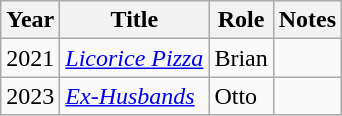<table class="wikitable sortable">
<tr>
<th>Year</th>
<th>Title</th>
<th>Role</th>
<th class="unsortable">Notes</th>
</tr>
<tr>
<td>2021</td>
<td><em><a href='#'>Licorice Pizza</a></em></td>
<td>Brian</td>
<td></td>
</tr>
<tr>
<td>2023</td>
<td><em><a href='#'>Ex-Husbands</a></em></td>
<td>Otto</td>
<td></td>
</tr>
</table>
